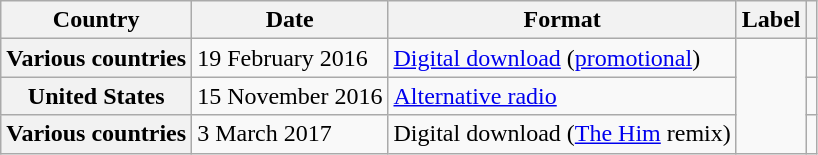<table class="wikitable plainrowheaders">
<tr>
<th scope="col">Country</th>
<th scope="col">Date</th>
<th scope="col">Format</th>
<th scope="col">Label</th>
<th scope="col"></th>
</tr>
<tr>
<th scope="row">Various countries</th>
<td>19 February 2016</td>
<td><a href='#'>Digital download</a> (<a href='#'>promotional</a>)</td>
<td rowspan="3"></td>
<td></td>
</tr>
<tr>
<th scope="row">United States</th>
<td>15 November 2016</td>
<td><a href='#'>Alternative radio</a></td>
<td></td>
</tr>
<tr>
<th scope="row">Various countries</th>
<td>3 March 2017</td>
<td>Digital download (<a href='#'>The Him</a> remix)</td>
<td></td>
</tr>
</table>
